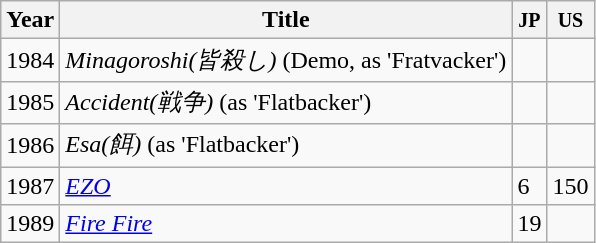<table class="wikitable">
<tr>
<th>Year</th>
<th>Title</th>
<th><small>JP</small></th>
<th><small>US</small></th>
</tr>
<tr>
<td>1984</td>
<td><em>Minagoroshi(<span>皆殺し</span>)</em> (Demo, as 'Fratvacker')</td>
<td></td>
<td></td>
</tr>
<tr>
<td>1985</td>
<td><em>Accident(戦争)</em> (as 'Flatbacker')</td>
<td></td>
<td></td>
</tr>
<tr>
<td>1986</td>
<td><em>Esa(<span>餌</span>)</em> (as 'Flatbacker')</td>
<td></td>
<td></td>
</tr>
<tr>
<td>1987</td>
<td><em><a href='#'>EZO</a></em></td>
<td>6</td>
<td>150</td>
</tr>
<tr>
<td>1989</td>
<td><em><a href='#'>Fire Fire</a></em></td>
<td>19</td>
<td></td>
</tr>
</table>
